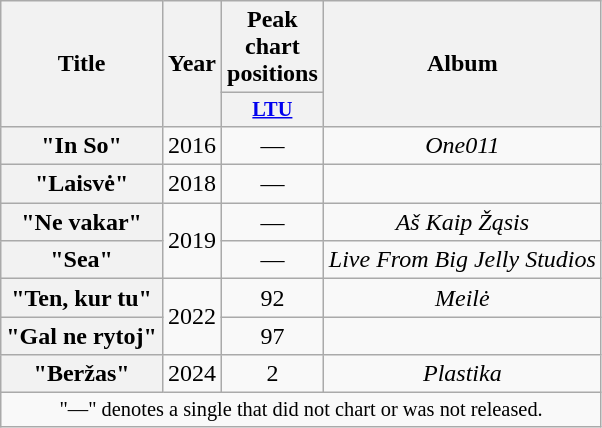<table class="wikitable plainrowheaders" style="text-align:center;">
<tr>
<th scope="col" rowspan="2">Title</th>
<th scope="col" rowspan="2">Year</th>
<th scope="col" colspan="1">Peak chart positions</th>
<th scope="col" rowspan="2">Album</th>
</tr>
<tr>
<th scope="col" style="width:3em;font-size:85%;"><a href='#'>LTU</a><br></th>
</tr>
<tr>
<th scope="row">"In So"<br></th>
<td>2016</td>
<td>—</td>
<td><em>One011</em></td>
</tr>
<tr>
<th scope="row">"Laisvė"<br></th>
<td>2018</td>
<td>—</td>
<td></td>
</tr>
<tr>
<th scope="row">"Ne vakar"<br></th>
<td rowspan="2">2019</td>
<td>—</td>
<td><em>Aš Kaip Žąsis</em></td>
</tr>
<tr>
<th scope="row">"Sea"<br></th>
<td>—</td>
<td><em>Live From Big Jelly Studios</em></td>
</tr>
<tr>
<th scope="row">"Ten, kur tu"<br></th>
<td rowspan="2">2022</td>
<td>92</td>
<td><em>Meilė</em></td>
</tr>
<tr>
<th scope="row">"Gal ne rytoj"<br></th>
<td>97</td>
<td></td>
</tr>
<tr>
<th scope="row">"Beržas"<br></th>
<td>2024</td>
<td>2</td>
<td><em>Plastika</em></td>
</tr>
<tr>
<td colspan="5" style="font-size:85%;">"—" denotes a single that did not chart or was not released.</td>
</tr>
</table>
